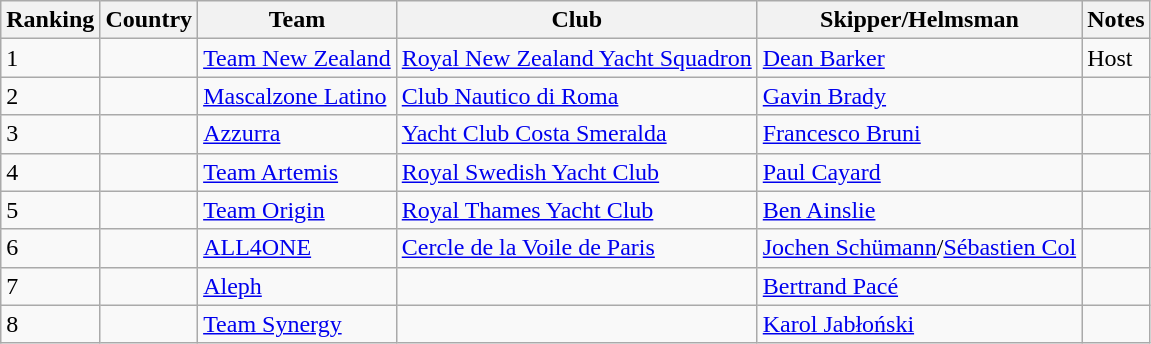<table class="wikitable">
<tr>
<th>Ranking</th>
<th>Country</th>
<th>Team</th>
<th>Club</th>
<th>Skipper/Helmsman</th>
<th>Notes</th>
</tr>
<tr>
<td>1</td>
<td></td>
<td><a href='#'>Team New Zealand</a></td>
<td><a href='#'>Royal New Zealand Yacht Squadron</a></td>
<td><a href='#'>Dean Barker</a></td>
<td>Host</td>
</tr>
<tr>
<td>2</td>
<td></td>
<td><a href='#'>Mascalzone Latino</a></td>
<td><a href='#'>Club Nautico di Roma</a></td>
<td><a href='#'>Gavin Brady</a></td>
<td></td>
</tr>
<tr>
<td>3</td>
<td></td>
<td><a href='#'>Azzurra</a></td>
<td><a href='#'>Yacht Club Costa Smeralda</a></td>
<td><a href='#'>Francesco Bruni</a></td>
<td></td>
</tr>
<tr>
<td>4</td>
<td></td>
<td><a href='#'>Team Artemis</a></td>
<td><a href='#'>Royal Swedish Yacht Club</a></td>
<td><a href='#'>Paul Cayard</a></td>
<td></td>
</tr>
<tr>
<td>5</td>
<td></td>
<td><a href='#'>Team Origin</a></td>
<td><a href='#'>Royal Thames Yacht Club</a></td>
<td><a href='#'>Ben Ainslie</a></td>
<td></td>
</tr>
<tr>
<td>6</td>
<td></td>
<td><a href='#'>ALL4ONE</a></td>
<td><a href='#'>Cercle de la Voile de Paris</a></td>
<td><a href='#'>Jochen Schümann</a>/<a href='#'>Sébastien Col</a></td>
<td></td>
</tr>
<tr>
<td>7</td>
<td></td>
<td><a href='#'>Aleph</a></td>
<td></td>
<td><a href='#'>Bertrand Pacé</a></td>
<td></td>
</tr>
<tr>
<td>8</td>
<td></td>
<td><a href='#'>Team Synergy</a></td>
<td></td>
<td><a href='#'>Karol Jabłoński</a></td>
<td></td>
</tr>
</table>
